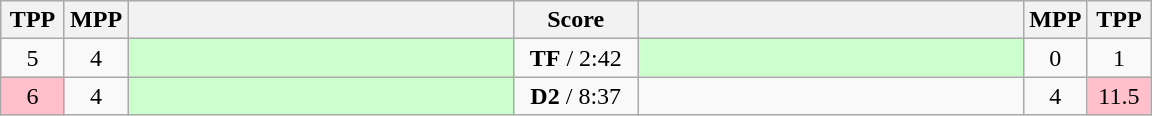<table class="wikitable" style="text-align: center;" |>
<tr>
<th width="35">TPP</th>
<th width="35">MPP</th>
<th width="250"></th>
<th width="75">Score</th>
<th width="250"></th>
<th width="35">MPP</th>
<th width="35">TPP</th>
</tr>
<tr>
<td>5</td>
<td>4</td>
<td style="text-align:left;" bgcolor="ccffcc"></td>
<td><strong>TF</strong> / 2:42</td>
<td style="text-align:left;" bgcolor="ccffcc"><strong></strong></td>
<td>0</td>
<td>1</td>
</tr>
<tr>
<td bgcolor=pink>6</td>
<td>4</td>
<td style="text-align:left;" bgcolor="ccffcc"></td>
<td><strong>D2</strong> / 8:37</td>
<td style="text-align:left;"></td>
<td>4</td>
<td bgcolor=pink>11.5</td>
</tr>
</table>
